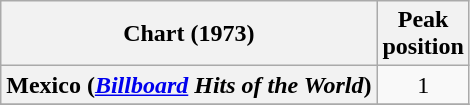<table class="wikitable sortable plainrowheaders">
<tr>
<th>Chart (1973)</th>
<th>Peak<br>position</th>
</tr>
<tr>
<th scope="row">Mexico (<em><a href='#'>Billboard</a> Hits of the World</em>)</th>
<td align="center">1</td>
</tr>
<tr>
</tr>
</table>
